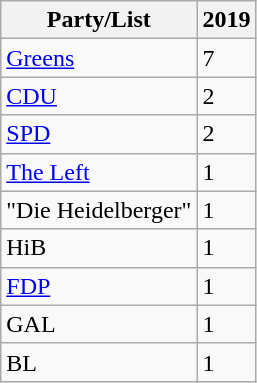<table class="wikitable">
<tr>
<th>Party/List</th>
<th>2019</th>
</tr>
<tr>
<td><a href='#'>Greens</a></td>
<td>7</td>
</tr>
<tr>
<td><a href='#'>CDU</a></td>
<td>2</td>
</tr>
<tr>
<td><a href='#'>SPD</a></td>
<td>2</td>
</tr>
<tr>
<td><a href='#'>The Left</a></td>
<td>1</td>
</tr>
<tr>
<td>"Die Heidelberger"</td>
<td>1</td>
</tr>
<tr>
<td>HiB</td>
<td>1</td>
</tr>
<tr>
<td><a href='#'>FDP</a></td>
<td>1</td>
</tr>
<tr>
<td>GAL</td>
<td>1</td>
</tr>
<tr>
<td>BL</td>
<td>1</td>
</tr>
</table>
